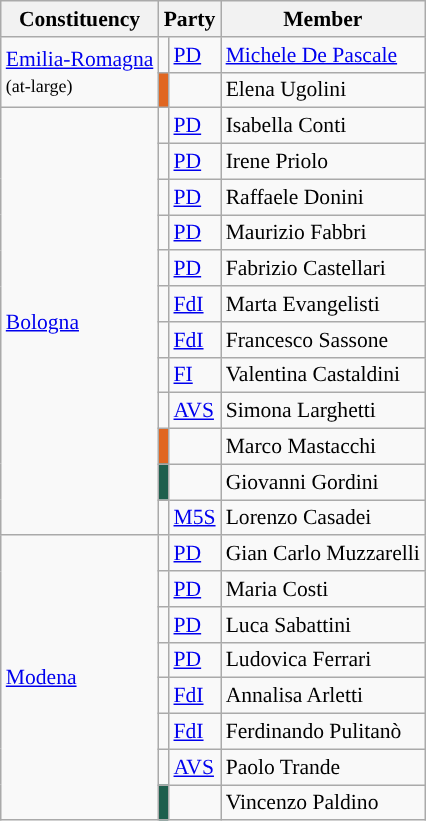<table class="wikitable" style="font-size:90%">
<tr>
<th>Constituency</th>
<th colspan=2>Party</th>
<th>Member</th>
</tr>
<tr>
<td rowspan="2"><a href='#'>Emilia-Romagna</a><br><small>(at-large)</small></td>
<td style="background:"></td>
<td><a href='#'>PD</a></td>
<td><a href='#'>Michele De Pascale</a></td>
</tr>
<tr>
<td style="background:#E06621"></td>
<td></td>
<td>Elena Ugolini</td>
</tr>
<tr>
<td rowspan="12"><a href='#'>Bologna</a></td>
<td style="background:"></td>
<td><a href='#'>PD</a></td>
<td>Isabella Conti</td>
</tr>
<tr>
<td style="background:"></td>
<td><a href='#'>PD</a></td>
<td>Irene Priolo</td>
</tr>
<tr>
<td style="background:"></td>
<td><a href='#'>PD</a></td>
<td>Raffaele Donini</td>
</tr>
<tr>
<td style="background:"></td>
<td><a href='#'>PD</a></td>
<td>Maurizio Fabbri</td>
</tr>
<tr>
<td style="background:"></td>
<td><a href='#'>PD</a></td>
<td>Fabrizio Castellari</td>
</tr>
<tr>
<td style="background:"></td>
<td><a href='#'>FdI</a></td>
<td>Marta Evangelisti</td>
</tr>
<tr>
<td style="background:"></td>
<td><a href='#'>FdI</a></td>
<td>Francesco Sassone</td>
</tr>
<tr>
<td style="background:"></td>
<td><a href='#'>FI</a></td>
<td>Valentina Castaldini</td>
</tr>
<tr>
<td style="background:"></td>
<td><a href='#'>AVS</a></td>
<td>Simona Larghetti</td>
</tr>
<tr>
<td style="background:#E06621"></td>
<td></td>
<td>Marco Mastacchi</td>
</tr>
<tr>
<td style="background:#1e5f4d"></td>
<td></td>
<td>Giovanni Gordini</td>
</tr>
<tr>
<td style="background:"></td>
<td><a href='#'>M5S</a></td>
<td>Lorenzo Casadei</td>
</tr>
<tr>
<td rowspan="8"><a href='#'>Modena</a></td>
<td style="background:"></td>
<td><a href='#'>PD</a></td>
<td>Gian Carlo Muzzarelli</td>
</tr>
<tr>
<td style="background:"></td>
<td><a href='#'>PD</a></td>
<td>Maria Costi</td>
</tr>
<tr>
<td style="background:"></td>
<td><a href='#'>PD</a></td>
<td>Luca Sabattini</td>
</tr>
<tr>
<td style="background:"></td>
<td><a href='#'>PD</a></td>
<td>Ludovica Ferrari</td>
</tr>
<tr>
<td style="background:"></td>
<td><a href='#'>FdI</a></td>
<td>Annalisa Arletti</td>
</tr>
<tr>
<td style="background:"></td>
<td><a href='#'>FdI</a></td>
<td>Ferdinando Pulitanò</td>
</tr>
<tr>
<td style="background:"></td>
<td><a href='#'>AVS</a></td>
<td>Paolo Trande</td>
</tr>
<tr>
<td style="background:#1e5f4d"></td>
<td></td>
<td>Vincenzo Paldino</td>
</tr>
</table>
